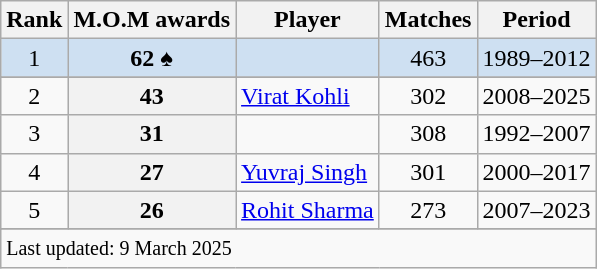<table class="wikitable sortable">
<tr>
<th scope=col>Rank</th>
<th scope=col>M.O.M awards</th>
<th scope=col>Player</th>
<th scope=col>Matches</th>
<th scope=col>Period</th>
</tr>
<tr bgcolor=#cee0f2>
<td align=center>1</td>
<th scope=row style="background:#cee0f2; text-align:center;">62 ♠</th>
<td></td>
<td align=center>463</td>
<td>1989–2012</td>
</tr>
<tr>
</tr>
<tr>
<td align=center>2</td>
<th scope=row style=text-align:center;>43</th>
<td><a href='#'>Virat Kohli</a></td>
<td align=center>302</td>
<td>2008–2025</td>
</tr>
<tr>
<td align=center>3</td>
<th scope=row style=text-align:center;>31</th>
<td></td>
<td align=center>308</td>
<td>1992–2007</td>
</tr>
<tr>
<td align=center>4</td>
<th scope=row style=text-align:center;>27</th>
<td><a href='#'>Yuvraj Singh</a></td>
<td align=center>301</td>
<td>2000–2017</td>
</tr>
<tr>
<td align=center>5</td>
<th scope=row style=text-align:center;>26</th>
<td><a href='#'>Rohit Sharma</a></td>
<td align=center>273</td>
<td>2007–2023</td>
</tr>
<tr>
</tr>
<tr class=sortbottom>
<td colspan=5><small>Last updated: 9 March 2025</small></td>
</tr>
</table>
